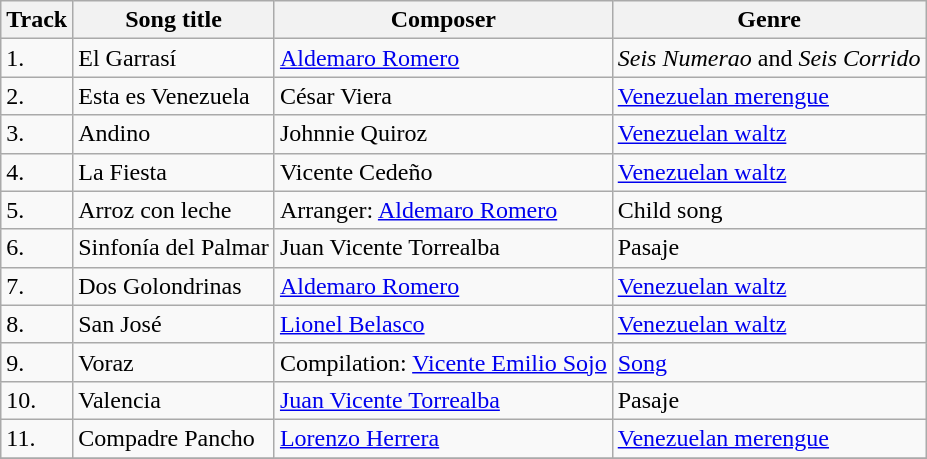<table class="wikitable">
<tr>
<th>Track</th>
<th>Song title</th>
<th>Composer</th>
<th>Genre</th>
</tr>
<tr>
<td>1.</td>
<td>El Garrasí</td>
<td><a href='#'>Aldemaro Romero</a></td>
<td><em>Seis Numerao</em> and <em>Seis Corrido</em></td>
</tr>
<tr>
<td>2.</td>
<td>Esta es Venezuela</td>
<td>César Viera</td>
<td><a href='#'>Venezuelan merengue</a></td>
</tr>
<tr>
<td>3.</td>
<td>Andino</td>
<td>Johnnie Quiroz</td>
<td><a href='#'>Venezuelan waltz</a></td>
</tr>
<tr>
<td>4.</td>
<td>La Fiesta</td>
<td>Vicente Cedeño</td>
<td><a href='#'>Venezuelan waltz</a></td>
</tr>
<tr>
<td>5.</td>
<td>Arroz con leche</td>
<td>Arranger: <a href='#'>Aldemaro Romero</a></td>
<td>Child song</td>
</tr>
<tr>
<td>6.</td>
<td>Sinfonía del Palmar</td>
<td>Juan Vicente Torrealba</td>
<td>Pasaje</td>
</tr>
<tr>
<td>7.</td>
<td>Dos Golondrinas</td>
<td><a href='#'>Aldemaro Romero</a></td>
<td><a href='#'>Venezuelan waltz</a></td>
</tr>
<tr>
<td>8.</td>
<td>San José</td>
<td><a href='#'>Lionel Belasco</a></td>
<td><a href='#'>Venezuelan waltz</a></td>
</tr>
<tr>
<td>9.</td>
<td>Voraz</td>
<td>Compilation: <a href='#'>Vicente Emilio Sojo</a></td>
<td><a href='#'>Song</a></td>
</tr>
<tr>
<td>10.</td>
<td>Valencia</td>
<td><a href='#'>Juan Vicente Torrealba</a></td>
<td>Pasaje</td>
</tr>
<tr>
<td>11.</td>
<td>Compadre Pancho</td>
<td><a href='#'>Lorenzo Herrera</a></td>
<td><a href='#'>Venezuelan merengue</a></td>
</tr>
<tr>
</tr>
</table>
